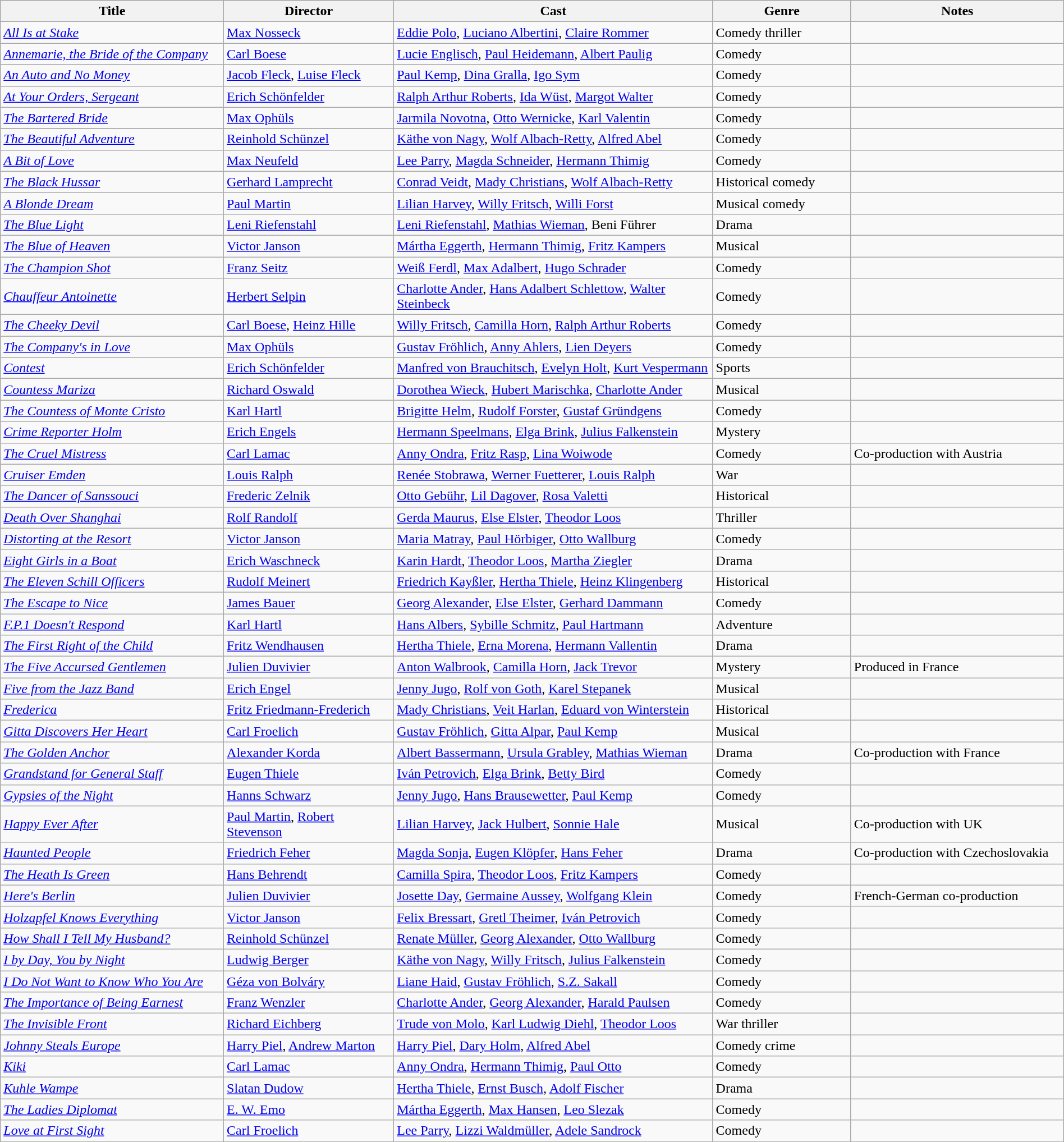<table class="wikitable" style="width:100%;">
<tr>
<th style="width:21%;">Title</th>
<th style="width:16%;">Director</th>
<th style="width:30%;">Cast</th>
<th style="width:13%;">Genre</th>
<th style="width:20%;">Notes</th>
</tr>
<tr>
<td><em><a href='#'>All Is at Stake</a></em></td>
<td><a href='#'>Max Nosseck</a></td>
<td><a href='#'>Eddie Polo</a>, <a href='#'>Luciano Albertini</a>, <a href='#'>Claire Rommer</a></td>
<td>Comedy thriller</td>
<td></td>
</tr>
<tr>
<td><em><a href='#'>Annemarie, the Bride of the Company</a></em></td>
<td><a href='#'>Carl Boese</a></td>
<td><a href='#'>Lucie Englisch</a>, <a href='#'>Paul Heidemann</a>, <a href='#'>Albert Paulig</a></td>
<td>Comedy</td>
<td></td>
</tr>
<tr>
<td><em><a href='#'>An Auto and No Money</a></em></td>
<td><a href='#'>Jacob Fleck</a>, <a href='#'>Luise Fleck</a></td>
<td><a href='#'>Paul Kemp</a>, <a href='#'>Dina Gralla</a>, <a href='#'>Igo Sym</a></td>
<td>Comedy</td>
<td></td>
</tr>
<tr>
<td><em><a href='#'>At Your Orders, Sergeant</a></em><br></td>
<td><a href='#'>Erich Schönfelder</a></td>
<td><a href='#'>Ralph Arthur Roberts</a>, <a href='#'>Ida Wüst</a>, <a href='#'>Margot Walter</a></td>
<td>Comedy</td>
<td></td>
</tr>
<tr>
<td><em><a href='#'>The Bartered Bride</a></em></td>
<td><a href='#'>Max Ophüls</a></td>
<td><a href='#'>Jarmila Novotna</a>, <a href='#'>Otto Wernicke</a>, <a href='#'>Karl Valentin</a></td>
<td>Comedy</td>
<td></td>
</tr>
<tr>
</tr>
<tr>
<td><em><a href='#'>The Beautiful Adventure</a></em></td>
<td><a href='#'>Reinhold Schünzel</a></td>
<td><a href='#'>Käthe von Nagy</a>, <a href='#'>Wolf Albach-Retty</a>, <a href='#'>Alfred Abel</a></td>
<td>Comedy</td>
<td></td>
</tr>
<tr>
<td><em><a href='#'>A Bit of Love</a></em></td>
<td><a href='#'>Max Neufeld</a></td>
<td><a href='#'>Lee Parry</a>, <a href='#'>Magda Schneider</a>, <a href='#'>Hermann Thimig</a></td>
<td>Comedy</td>
<td></td>
</tr>
<tr>
<td><em><a href='#'>The Black Hussar</a></em></td>
<td><a href='#'>Gerhard Lamprecht</a></td>
<td><a href='#'>Conrad Veidt</a>, <a href='#'>Mady Christians</a>, <a href='#'>Wolf Albach-Retty</a></td>
<td>Historical comedy</td>
<td></td>
</tr>
<tr>
<td><em><a href='#'>A Blonde Dream</a></em></td>
<td><a href='#'>Paul Martin</a></td>
<td><a href='#'>Lilian Harvey</a>, <a href='#'>Willy Fritsch</a>, <a href='#'>Willi Forst</a></td>
<td>Musical comedy</td>
<td></td>
</tr>
<tr>
<td><em><a href='#'>The Blue Light</a></em></td>
<td><a href='#'>Leni Riefenstahl</a></td>
<td><a href='#'>Leni Riefenstahl</a>, <a href='#'>Mathias Wieman</a>, Beni Führer</td>
<td>Drama</td>
<td></td>
</tr>
<tr>
<td><em><a href='#'>The Blue of Heaven</a></em></td>
<td><a href='#'>Victor Janson</a></td>
<td><a href='#'>Mártha Eggerth</a>, <a href='#'>Hermann Thimig</a>, <a href='#'>Fritz Kampers</a></td>
<td>Musical</td>
<td></td>
</tr>
<tr>
<td><em><a href='#'>The Champion Shot</a></em></td>
<td><a href='#'>Franz Seitz</a></td>
<td><a href='#'>Weiß Ferdl</a>, <a href='#'>Max Adalbert</a>, <a href='#'>Hugo Schrader</a></td>
<td>Comedy</td>
<td></td>
</tr>
<tr>
<td><em><a href='#'>Chauffeur Antoinette</a></em></td>
<td><a href='#'>Herbert Selpin</a></td>
<td><a href='#'>Charlotte Ander</a>, <a href='#'>Hans Adalbert Schlettow</a>, <a href='#'>Walter Steinbeck</a></td>
<td>Comedy</td>
<td></td>
</tr>
<tr>
<td><em><a href='#'>The Cheeky Devil</a></em></td>
<td><a href='#'>Carl Boese</a>, <a href='#'>Heinz Hille</a></td>
<td><a href='#'>Willy Fritsch</a>, <a href='#'>Camilla Horn</a>, <a href='#'>Ralph Arthur Roberts</a></td>
<td>Comedy</td>
<td></td>
</tr>
<tr>
<td><em><a href='#'>The Company's in Love</a></em></td>
<td><a href='#'>Max Ophüls</a></td>
<td><a href='#'>Gustav Fröhlich</a>, <a href='#'>Anny Ahlers</a>, <a href='#'>Lien Deyers</a></td>
<td>Comedy</td>
<td></td>
</tr>
<tr>
<td><em><a href='#'>Contest</a></em></td>
<td><a href='#'>Erich Schönfelder</a></td>
<td><a href='#'>Manfred von Brauchitsch</a>, <a href='#'>Evelyn Holt</a>, <a href='#'>Kurt Vespermann</a></td>
<td>Sports</td>
<td></td>
</tr>
<tr>
<td><em><a href='#'>Countess Mariza</a></em></td>
<td><a href='#'>Richard Oswald</a></td>
<td><a href='#'>Dorothea Wieck</a>, <a href='#'>Hubert Marischka</a>, <a href='#'>Charlotte Ander</a></td>
<td>Musical</td>
<td></td>
</tr>
<tr>
<td><em><a href='#'>The Countess of Monte Cristo</a></em></td>
<td><a href='#'>Karl Hartl</a></td>
<td><a href='#'>Brigitte Helm</a>, <a href='#'>Rudolf Forster</a>, <a href='#'>Gustaf Gründgens</a></td>
<td>Comedy</td>
<td></td>
</tr>
<tr>
<td><em><a href='#'>Crime Reporter Holm</a></em></td>
<td><a href='#'>Erich Engels</a></td>
<td><a href='#'>Hermann Speelmans</a>, <a href='#'>Elga Brink</a>, <a href='#'>Julius Falkenstein</a></td>
<td>Mystery</td>
<td></td>
</tr>
<tr>
<td><em><a href='#'>The Cruel Mistress</a></em></td>
<td><a href='#'>Carl Lamac</a></td>
<td><a href='#'>Anny Ondra</a>, <a href='#'>Fritz Rasp</a>, <a href='#'>Lina Woiwode</a></td>
<td>Comedy</td>
<td>Co-production with Austria</td>
</tr>
<tr>
<td><em><a href='#'>Cruiser Emden</a></em></td>
<td><a href='#'>Louis Ralph</a></td>
<td><a href='#'>Renée Stobrawa</a>, <a href='#'>Werner Fuetterer</a>, <a href='#'>Louis Ralph</a></td>
<td>War</td>
<td></td>
</tr>
<tr>
<td><em><a href='#'>The Dancer of Sanssouci</a></em></td>
<td><a href='#'>Frederic Zelnik</a></td>
<td><a href='#'>Otto Gebühr</a>, <a href='#'>Lil Dagover</a>, <a href='#'>Rosa Valetti</a></td>
<td>Historical</td>
<td></td>
</tr>
<tr>
<td><em><a href='#'>Death Over Shanghai</a></em></td>
<td><a href='#'>Rolf Randolf</a></td>
<td><a href='#'>Gerda Maurus</a>, <a href='#'>Else Elster</a>, <a href='#'>Theodor Loos</a></td>
<td>Thriller</td>
<td></td>
</tr>
<tr>
<td><em><a href='#'>Distorting at the Resort</a></em></td>
<td><a href='#'>Victor Janson</a></td>
<td><a href='#'>Maria Matray</a>, <a href='#'>Paul Hörbiger</a>, <a href='#'>Otto Wallburg</a></td>
<td>Comedy</td>
<td></td>
</tr>
<tr>
<td><em><a href='#'>Eight Girls in a Boat</a></em></td>
<td><a href='#'>Erich Waschneck</a></td>
<td><a href='#'>Karin Hardt</a>, <a href='#'>Theodor Loos</a>, <a href='#'>Martha Ziegler</a></td>
<td>Drama</td>
<td></td>
</tr>
<tr>
<td><em><a href='#'>The Eleven Schill Officers</a></em></td>
<td><a href='#'>Rudolf Meinert</a></td>
<td><a href='#'>Friedrich Kayßler</a>, <a href='#'>Hertha Thiele</a>, <a href='#'>Heinz Klingenberg</a></td>
<td>Historical</td>
<td></td>
</tr>
<tr>
<td><em><a href='#'>The Escape to Nice</a></em></td>
<td><a href='#'>James Bauer</a></td>
<td><a href='#'>Georg Alexander</a>, <a href='#'>Else Elster</a>, <a href='#'>Gerhard Dammann</a></td>
<td>Comedy</td>
<td></td>
</tr>
<tr>
<td><em><a href='#'>F.P.1 Doesn't Respond</a></em></td>
<td><a href='#'>Karl Hartl</a></td>
<td><a href='#'>Hans Albers</a>, <a href='#'>Sybille Schmitz</a>, <a href='#'>Paul Hartmann</a></td>
<td>Adventure</td>
<td></td>
</tr>
<tr>
<td><em><a href='#'>The First Right of the Child</a></em></td>
<td><a href='#'>Fritz Wendhausen</a></td>
<td><a href='#'>Hertha Thiele</a>, <a href='#'>Erna Morena</a>, <a href='#'>Hermann Vallentin</a></td>
<td>Drama</td>
<td></td>
</tr>
<tr>
<td><em><a href='#'>The Five Accursed Gentlemen</a></em></td>
<td><a href='#'>Julien Duvivier</a></td>
<td><a href='#'>Anton Walbrook</a>, <a href='#'>Camilla Horn</a>, <a href='#'>Jack Trevor</a></td>
<td>Mystery</td>
<td>Produced in France</td>
</tr>
<tr>
<td><em><a href='#'>Five from the Jazz Band</a></em></td>
<td><a href='#'>Erich Engel</a></td>
<td><a href='#'>Jenny Jugo</a>, <a href='#'>Rolf von Goth</a>, <a href='#'>Karel Stepanek</a></td>
<td>Musical</td>
<td></td>
</tr>
<tr>
<td><em><a href='#'>Frederica</a></em></td>
<td><a href='#'>Fritz Friedmann-Frederich</a></td>
<td><a href='#'>Mady Christians</a>, <a href='#'>Veit Harlan</a>, <a href='#'>Eduard von Winterstein</a></td>
<td>Historical</td>
<td></td>
</tr>
<tr>
<td><em><a href='#'>Gitta Discovers Her Heart</a></em></td>
<td><a href='#'>Carl Froelich</a></td>
<td><a href='#'>Gustav Fröhlich</a>, <a href='#'>Gitta Alpar</a>, <a href='#'>Paul Kemp</a></td>
<td>Musical</td>
<td></td>
</tr>
<tr>
<td><em><a href='#'>The Golden Anchor</a></em></td>
<td><a href='#'>Alexander Korda</a></td>
<td><a href='#'>Albert Bassermann</a>, <a href='#'>Ursula Grabley</a>, <a href='#'>Mathias Wieman</a></td>
<td>Drama</td>
<td>Co-production with France</td>
</tr>
<tr>
<td><em><a href='#'>Grandstand for General Staff</a></em></td>
<td><a href='#'>Eugen Thiele</a></td>
<td><a href='#'>Iván Petrovich</a>, <a href='#'>Elga Brink</a>, <a href='#'>Betty Bird</a></td>
<td>Comedy</td>
<td></td>
</tr>
<tr>
<td><em><a href='#'>Gypsies of the Night</a></em></td>
<td><a href='#'>Hanns Schwarz</a></td>
<td><a href='#'>Jenny Jugo</a>, <a href='#'>Hans Brausewetter</a>, <a href='#'>Paul Kemp</a></td>
<td>Comedy</td>
<td></td>
</tr>
<tr>
<td><em><a href='#'>Happy Ever After</a></em></td>
<td><a href='#'>Paul Martin</a>, <a href='#'>Robert Stevenson</a></td>
<td><a href='#'>Lilian Harvey</a>, <a href='#'>Jack Hulbert</a>, <a href='#'>Sonnie Hale</a></td>
<td>Musical</td>
<td>Co-production with UK</td>
</tr>
<tr>
<td><em><a href='#'>Haunted People</a></em></td>
<td><a href='#'>Friedrich Feher</a></td>
<td><a href='#'>Magda Sonja</a>, <a href='#'>Eugen Klöpfer</a>, <a href='#'>Hans Feher</a></td>
<td>Drama</td>
<td>Co-production with Czechoslovakia</td>
</tr>
<tr>
<td><em><a href='#'>The Heath Is Green</a></em></td>
<td><a href='#'>Hans Behrendt</a></td>
<td><a href='#'>Camilla Spira</a>, <a href='#'>Theodor Loos</a>, <a href='#'>Fritz Kampers</a></td>
<td>Comedy</td>
<td></td>
</tr>
<tr>
<td><em><a href='#'>Here's Berlin</a></em></td>
<td><a href='#'>Julien Duvivier</a></td>
<td><a href='#'>Josette Day</a>, <a href='#'>Germaine Aussey</a>, <a href='#'>Wolfgang Klein</a></td>
<td>Comedy</td>
<td>French-German co-production</td>
</tr>
<tr>
<td><em><a href='#'>Holzapfel Knows Everything</a></em></td>
<td><a href='#'>Victor Janson</a></td>
<td><a href='#'>Felix Bressart</a>, <a href='#'>Gretl Theimer</a>, <a href='#'>Iván Petrovich</a></td>
<td>Comedy</td>
<td></td>
</tr>
<tr>
<td><em><a href='#'>How Shall I Tell My Husband?</a></em></td>
<td><a href='#'>Reinhold Schünzel</a></td>
<td><a href='#'>Renate Müller</a>, <a href='#'>Georg Alexander</a>, <a href='#'>Otto Wallburg</a></td>
<td>Comedy</td>
<td></td>
</tr>
<tr>
<td><em><a href='#'>I by Day, You by Night</a></em></td>
<td><a href='#'>Ludwig Berger</a></td>
<td><a href='#'>Käthe von Nagy</a>, <a href='#'>Willy Fritsch</a>, <a href='#'>Julius Falkenstein</a></td>
<td>Comedy</td>
<td></td>
</tr>
<tr>
<td><em><a href='#'>I Do Not Want to Know Who You Are</a></em></td>
<td><a href='#'>Géza von Bolváry</a></td>
<td><a href='#'>Liane Haid</a>, <a href='#'>Gustav Fröhlich</a>, <a href='#'>S.Z. Sakall</a></td>
<td>Comedy</td>
<td></td>
</tr>
<tr>
<td><em><a href='#'>The Importance of Being Earnest</a></em></td>
<td><a href='#'>Franz Wenzler</a></td>
<td><a href='#'>Charlotte Ander</a>, <a href='#'>Georg Alexander</a>, <a href='#'>Harald Paulsen</a></td>
<td>Comedy</td>
<td></td>
</tr>
<tr>
<td><em><a href='#'>The Invisible Front</a></em></td>
<td><a href='#'>Richard Eichberg</a></td>
<td><a href='#'>Trude von Molo</a>, <a href='#'>Karl Ludwig Diehl</a>, <a href='#'>Theodor Loos</a></td>
<td>War thriller</td>
<td></td>
</tr>
<tr>
<td><em><a href='#'>Johnny Steals Europe</a></em></td>
<td><a href='#'>Harry Piel</a>, <a href='#'>Andrew Marton</a></td>
<td><a href='#'>Harry Piel</a>, <a href='#'>Dary Holm</a>, <a href='#'>Alfred Abel</a></td>
<td>Comedy crime</td>
<td></td>
</tr>
<tr>
<td><em><a href='#'>Kiki</a></em></td>
<td><a href='#'>Carl Lamac</a></td>
<td><a href='#'>Anny Ondra</a>, <a href='#'>Hermann Thimig</a>, <a href='#'>Paul Otto</a></td>
<td>Comedy</td>
<td></td>
</tr>
<tr>
<td><em><a href='#'>Kuhle Wampe</a></em></td>
<td><a href='#'>Slatan Dudow</a></td>
<td><a href='#'>Hertha Thiele</a>, <a href='#'>Ernst Busch</a>, <a href='#'>Adolf Fischer</a></td>
<td>Drama</td>
<td></td>
</tr>
<tr>
<td><em><a href='#'>The Ladies Diplomat</a></em></td>
<td><a href='#'>E. W. Emo</a></td>
<td><a href='#'>Mártha Eggerth</a>, <a href='#'>Max Hansen</a>, <a href='#'>Leo Slezak</a></td>
<td>Comedy</td>
<td></td>
</tr>
<tr>
<td><em><a href='#'>Love at First Sight</a></em></td>
<td><a href='#'>Carl Froelich</a></td>
<td><a href='#'>Lee Parry</a>, <a href='#'>Lizzi Waldmüller</a>, <a href='#'>Adele Sandrock</a></td>
<td>Comedy</td>
<td></td>
</tr>
<tr>
</tr>
</table>
